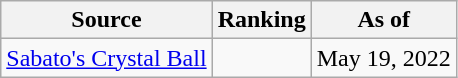<table class="wikitable" style="text-align:center">
<tr>
<th>Source</th>
<th>Ranking</th>
<th>As of</th>
</tr>
<tr>
<td align=left><a href='#'>Sabato's Crystal Ball</a></td>
<td></td>
<td>May 19, 2022</td>
</tr>
</table>
